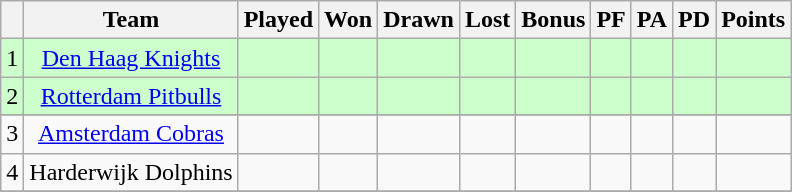<table class="wikitable">
<tr>
<th></th>
<th>Team</th>
<th>Played</th>
<th>Won</th>
<th>Drawn</th>
<th>Lost</th>
<th>Bonus</th>
<th>PF</th>
<th>PA</th>
<th>PD</th>
<th>Points</th>
</tr>
<tr align=center style="background:#ccffcc;">
<td>1</td>
<td><a href='#'>Den Haag Knights</a></td>
<td></td>
<td></td>
<td></td>
<td></td>
<td></td>
<td></td>
<td></td>
<td></td>
<td></td>
</tr>
<tr align=center style="background:#ccffcc;">
<td>2</td>
<td><a href='#'>Rotterdam Pitbulls</a></td>
<td></td>
<td></td>
<td></td>
<td></td>
<td></td>
<td></td>
<td></td>
<td></td>
<td></td>
</tr>
<tr align=center>
</tr>
<tr align=center style="background:;">
<td>3</td>
<td><a href='#'>Amsterdam Cobras</a></td>
<td></td>
<td></td>
<td></td>
<td></td>
<td></td>
<td></td>
<td></td>
<td></td>
<td></td>
</tr>
<tr align=center style="background:;">
<td>4</td>
<td>Harderwijk Dolphins</td>
<td></td>
<td></td>
<td></td>
<td></td>
<td></td>
<td></td>
<td></td>
<td></td>
<td></td>
</tr>
<tr>
</tr>
</table>
